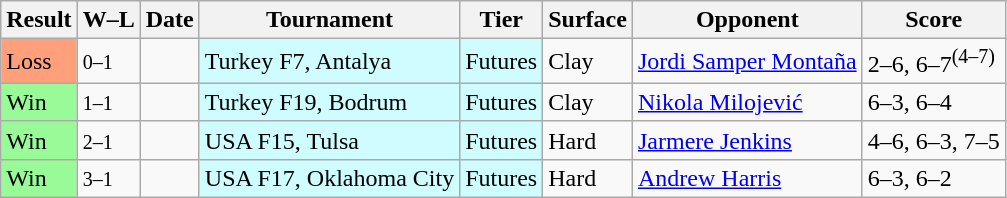<table class="sortable wikitable">
<tr>
<th>Result</th>
<th class="unsortable">W–L</th>
<th>Date</th>
<th>Tournament</th>
<th>Tier</th>
<th>Surface</th>
<th>Opponent</th>
<th class="unsortable">Score</th>
</tr>
<tr>
<td bgcolor=FFA07A>Loss</td>
<td><small>0–1</small></td>
<td></td>
<td style="background:#cffcff;">Turkey F7, Antalya</td>
<td style="background:#cffcff;">Futures</td>
<td>Clay</td>
<td> <a href='#'>Jordi Samper Montaña</a></td>
<td>2–6, 6–7<sup>(4–7)</sup></td>
</tr>
<tr>
<td bgcolor=98FB98>Win</td>
<td><small>1–1</small></td>
<td></td>
<td style="background:#cffcff;">Turkey F19, Bodrum</td>
<td style="background:#cffcff;">Futures</td>
<td>Clay</td>
<td> <a href='#'>Nikola Milojević</a></td>
<td>6–3, 6–4</td>
</tr>
<tr>
<td bgcolor=98FB98>Win</td>
<td><small>2–1</small></td>
<td></td>
<td style="background:#cffcff;">USA F15, Tulsa</td>
<td style="background:#cffcff;">Futures</td>
<td>Hard</td>
<td> <a href='#'>Jarmere Jenkins</a></td>
<td>4–6, 6–3, 7–5</td>
</tr>
<tr>
<td bgcolor=98FB98>Win</td>
<td><small>3–1</small></td>
<td></td>
<td style="background:#cffcff;">USA F17, Oklahoma City</td>
<td style="background:#cffcff;">Futures</td>
<td>Hard</td>
<td> <a href='#'>Andrew Harris</a></td>
<td>6–3, 6–2</td>
</tr>
</table>
